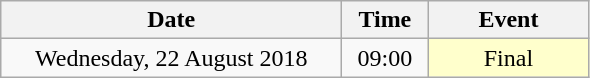<table class = "wikitable" style="text-align:center;">
<tr>
<th width=220>Date</th>
<th width=50>Time</th>
<th width=100>Event</th>
</tr>
<tr>
<td>Wednesday, 22 August 2018</td>
<td>09:00</td>
<td bgcolor="ffffcc">Final</td>
</tr>
</table>
